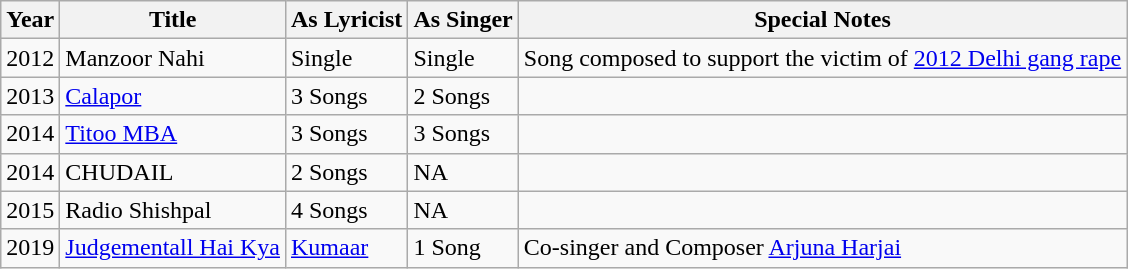<table class="wikitable sortable">
<tr>
<th>Year</th>
<th>Title</th>
<th>As Lyricist</th>
<th>As Singer</th>
<th>Special Notes</th>
</tr>
<tr>
<td>2012</td>
<td>Manzoor Nahi</td>
<td>Single</td>
<td>Single</td>
<td>Song composed to support the victim of <a href='#'>2012 Delhi gang rape</a></td>
</tr>
<tr>
<td>2013</td>
<td><a href='#'>Calapor</a></td>
<td>3 Songs</td>
<td>2 Songs</td>
<td></td>
</tr>
<tr>
<td>2014</td>
<td><a href='#'>Titoo MBA</a></td>
<td>3 Songs</td>
<td>3 Songs</td>
<td></td>
</tr>
<tr>
<td>2014</td>
<td>CHUDAIL</td>
<td>2 Songs</td>
<td>NA</td>
<td></td>
</tr>
<tr>
<td>2015</td>
<td>Radio Shishpal</td>
<td>4 Songs</td>
<td>NA</td>
<td></td>
</tr>
<tr>
<td>2019</td>
<td><a href='#'>Judgementall Hai Kya</a></td>
<td><a href='#'>Kumaar</a></td>
<td>1 Song</td>
<td>Co-singer and Composer <a href='#'>Arjuna Harjai</a></td>
</tr>
</table>
